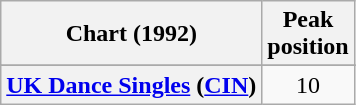<table class="wikitable sortable plainrowheaders" style="text-align:center">
<tr>
<th scope="col">Chart (1992)</th>
<th scope="col">Peak<br>position</th>
</tr>
<tr>
</tr>
<tr>
<th scope="row"><a href='#'>UK Dance Singles</a> (<a href='#'>CIN</a>)</th>
<td>10</td>
</tr>
</table>
